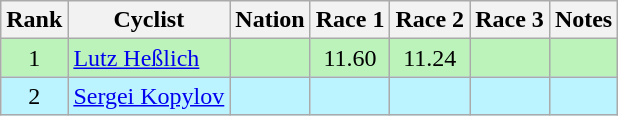<table class="wikitable sortable" style="text-align:center;">
<tr>
<th>Rank</th>
<th>Cyclist</th>
<th>Nation</th>
<th>Race 1</th>
<th>Race 2</th>
<th>Race 3</th>
<th>Notes</th>
</tr>
<tr bgcolor=bbf3bb>
<td>1</td>
<td align=left><a href='#'>Lutz Heßlich</a></td>
<td align=left></td>
<td>11.60</td>
<td>11.24</td>
<td></td>
<td></td>
</tr>
<tr bgcolor=bbf3ff>
<td>2</td>
<td align=left><a href='#'>Sergei Kopylov</a></td>
<td align=left></td>
<td></td>
<td></td>
<td></td>
<td></td>
</tr>
</table>
